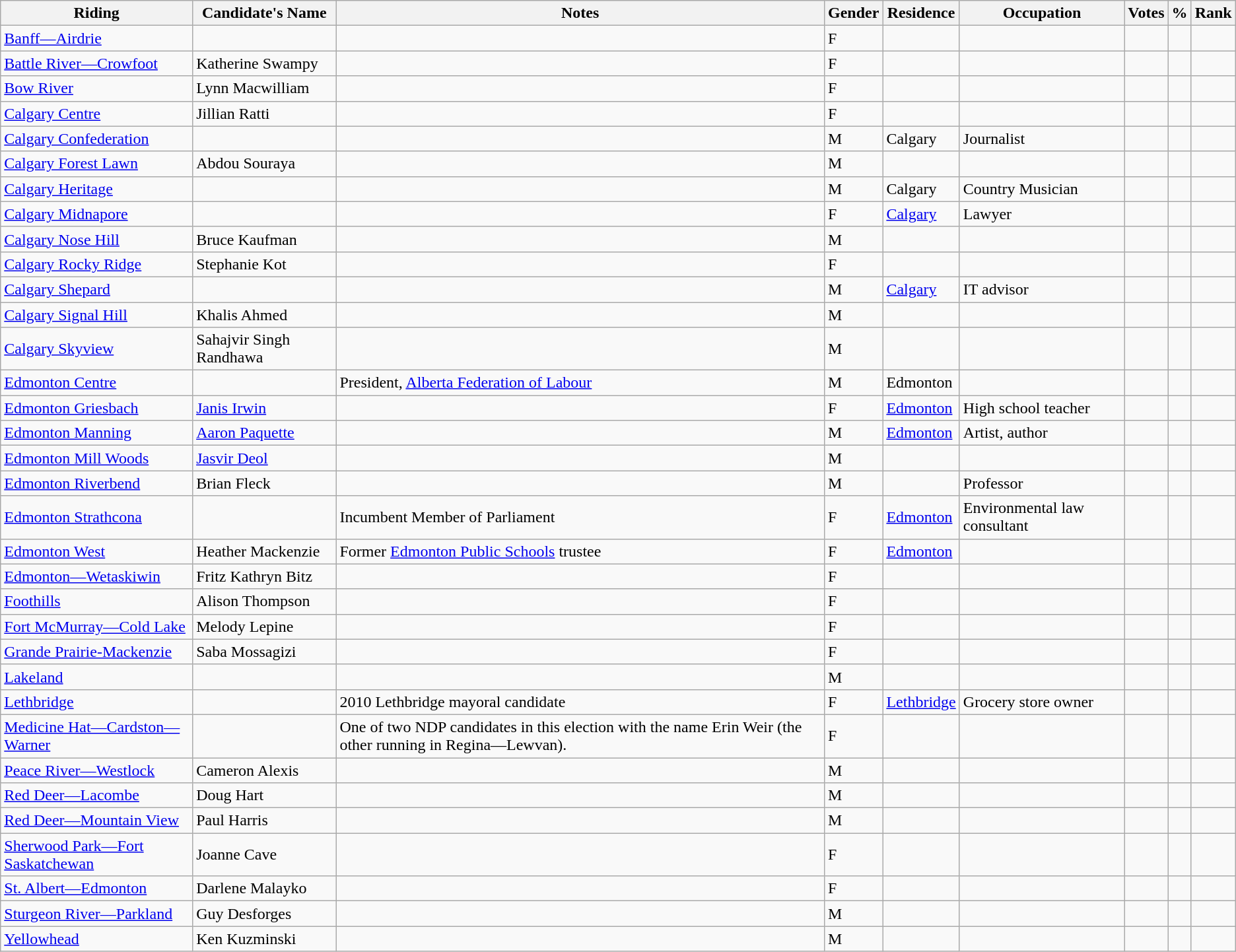<table class="wikitable sortable">
<tr>
<th>Riding<br></th>
<th>Candidate's Name</th>
<th>Notes</th>
<th>Gender</th>
<th>Residence</th>
<th>Occupation</th>
<th>Votes</th>
<th>%</th>
<th>Rank</th>
</tr>
<tr>
<td><a href='#'>Banff—Airdrie</a></td>
<td></td>
<td></td>
<td>F</td>
<td></td>
<td></td>
<td></td>
<td></td>
<td></td>
</tr>
<tr>
<td><a href='#'>Battle River—Crowfoot</a></td>
<td>Katherine Swampy</td>
<td></td>
<td>F</td>
<td></td>
<td></td>
<td></td>
<td></td>
<td></td>
</tr>
<tr>
<td><a href='#'>Bow River</a></td>
<td>Lynn Macwilliam</td>
<td></td>
<td>F</td>
<td></td>
<td></td>
<td></td>
<td></td>
<td></td>
</tr>
<tr>
<td><a href='#'>Calgary Centre</a></td>
<td>Jillian Ratti</td>
<td></td>
<td>F</td>
<td></td>
<td></td>
<td></td>
<td></td>
<td></td>
</tr>
<tr>
<td><a href='#'>Calgary Confederation</a></td>
<td></td>
<td></td>
<td>M</td>
<td>Calgary</td>
<td>Journalist</td>
<td></td>
<td></td>
<td></td>
</tr>
<tr>
<td><a href='#'>Calgary Forest Lawn</a></td>
<td>Abdou Souraya</td>
<td></td>
<td>M</td>
<td></td>
<td></td>
<td></td>
<td></td>
<td></td>
</tr>
<tr>
<td><a href='#'>Calgary Heritage</a></td>
<td></td>
<td></td>
<td>M</td>
<td>Calgary</td>
<td>Country Musician</td>
<td></td>
<td></td>
<td></td>
</tr>
<tr>
<td><a href='#'>Calgary Midnapore</a></td>
<td></td>
<td></td>
<td>F</td>
<td><a href='#'>Calgary</a></td>
<td>Lawyer</td>
<td></td>
<td></td>
<td></td>
</tr>
<tr>
<td><a href='#'>Calgary Nose Hill</a></td>
<td>Bruce Kaufman</td>
<td></td>
<td>M</td>
<td></td>
<td></td>
<td></td>
<td></td>
<td></td>
</tr>
<tr>
<td><a href='#'>Calgary Rocky Ridge</a></td>
<td>Stephanie Kot</td>
<td></td>
<td>F</td>
<td></td>
<td></td>
<td></td>
<td></td>
<td></td>
</tr>
<tr>
<td><a href='#'>Calgary Shepard</a></td>
<td></td>
<td></td>
<td>M</td>
<td><a href='#'>Calgary</a></td>
<td>IT advisor</td>
<td></td>
<td></td>
<td></td>
</tr>
<tr>
<td><a href='#'>Calgary Signal Hill</a></td>
<td>Khalis Ahmed</td>
<td></td>
<td>M</td>
<td></td>
<td></td>
<td></td>
<td></td>
<td></td>
</tr>
<tr>
<td><a href='#'>Calgary Skyview</a></td>
<td>Sahajvir Singh Randhawa</td>
<td></td>
<td>M</td>
<td></td>
<td></td>
<td></td>
<td></td>
<td></td>
</tr>
<tr>
<td><a href='#'>Edmonton Centre</a></td>
<td></td>
<td>President, <a href='#'>Alberta Federation of Labour</a></td>
<td>M</td>
<td>Edmonton</td>
<td></td>
<td></td>
<td></td>
<td></td>
</tr>
<tr>
<td><a href='#'>Edmonton Griesbach</a></td>
<td><a href='#'>Janis Irwin</a></td>
<td></td>
<td>F</td>
<td><a href='#'>Edmonton</a></td>
<td>High school teacher</td>
<td></td>
<td></td>
<td></td>
</tr>
<tr>
<td><a href='#'>Edmonton Manning</a></td>
<td><a href='#'>Aaron Paquette</a></td>
<td></td>
<td>M</td>
<td><a href='#'>Edmonton</a></td>
<td>Artist, author</td>
<td></td>
<td></td>
<td></td>
</tr>
<tr>
<td><a href='#'>Edmonton Mill Woods</a></td>
<td><a href='#'>Jasvir Deol</a></td>
<td></td>
<td>M</td>
<td></td>
<td></td>
<td></td>
<td></td>
<td></td>
</tr>
<tr>
<td><a href='#'>Edmonton Riverbend</a></td>
<td>Brian Fleck</td>
<td></td>
<td>M</td>
<td></td>
<td>Professor</td>
<td></td>
<td></td>
<td></td>
</tr>
<tr>
<td><a href='#'>Edmonton Strathcona</a></td>
<td></td>
<td>Incumbent Member of Parliament</td>
<td>F</td>
<td><a href='#'>Edmonton</a></td>
<td>Environmental law consultant</td>
<td></td>
<td></td>
<td></td>
</tr>
<tr>
<td><a href='#'>Edmonton West</a></td>
<td>Heather Mackenzie</td>
<td>Former <a href='#'>Edmonton Public Schools</a> trustee</td>
<td>F</td>
<td><a href='#'>Edmonton</a></td>
<td></td>
<td></td>
<td></td>
<td></td>
</tr>
<tr>
<td><a href='#'>Edmonton—Wetaskiwin</a></td>
<td>Fritz Kathryn Bitz</td>
<td></td>
<td>F</td>
<td></td>
<td></td>
<td></td>
<td></td>
<td></td>
</tr>
<tr>
<td><a href='#'>Foothills</a></td>
<td>Alison Thompson</td>
<td></td>
<td>F</td>
<td></td>
<td></td>
<td></td>
<td></td>
<td></td>
</tr>
<tr>
<td><a href='#'>Fort McMurray—Cold Lake</a></td>
<td>Melody Lepine</td>
<td></td>
<td>F</td>
<td></td>
<td></td>
<td></td>
<td></td>
<td></td>
</tr>
<tr>
<td><a href='#'>Grande Prairie-Mackenzie</a></td>
<td>Saba Mossagizi</td>
<td></td>
<td>F</td>
<td></td>
<td></td>
<td></td>
<td></td>
<td></td>
</tr>
<tr>
<td><a href='#'>Lakeland</a></td>
<td></td>
<td></td>
<td>M</td>
<td></td>
<td></td>
<td></td>
<td></td>
<td></td>
</tr>
<tr>
<td><a href='#'>Lethbridge</a></td>
<td></td>
<td>2010 Lethbridge mayoral candidate</td>
<td>F</td>
<td><a href='#'>Lethbridge</a></td>
<td>Grocery store owner</td>
<td></td>
<td></td>
<td></td>
</tr>
<tr>
<td><a href='#'>Medicine Hat—Cardston—Warner</a></td>
<td></td>
<td>One of two NDP candidates in this election with the name Erin Weir (the other running in Regina—Lewvan).</td>
<td>F</td>
<td></td>
<td></td>
<td></td>
<td></td>
<td></td>
</tr>
<tr>
<td><a href='#'>Peace River—Westlock</a></td>
<td>Cameron Alexis</td>
<td></td>
<td>M</td>
<td></td>
<td></td>
<td></td>
<td></td>
<td></td>
</tr>
<tr>
<td><a href='#'>Red Deer—Lacombe</a></td>
<td>Doug Hart</td>
<td></td>
<td>M</td>
<td></td>
<td></td>
<td></td>
<td></td>
<td></td>
</tr>
<tr>
<td><a href='#'>Red Deer—Mountain View</a></td>
<td>Paul Harris</td>
<td></td>
<td>M</td>
<td></td>
<td></td>
<td></td>
<td></td>
<td></td>
</tr>
<tr>
<td><a href='#'>Sherwood Park—Fort Saskatchewan</a></td>
<td>Joanne Cave</td>
<td></td>
<td>F</td>
<td></td>
<td></td>
<td></td>
<td></td>
<td></td>
</tr>
<tr>
<td><a href='#'>St. Albert—Edmonton</a></td>
<td>Darlene Malayko</td>
<td></td>
<td>F</td>
<td></td>
<td></td>
<td></td>
<td></td>
<td></td>
</tr>
<tr>
<td><a href='#'>Sturgeon River—Parkland</a></td>
<td>Guy Desforges</td>
<td></td>
<td>M</td>
<td></td>
<td></td>
<td></td>
<td></td>
<td></td>
</tr>
<tr>
<td><a href='#'>Yellowhead</a></td>
<td>Ken Kuzminski</td>
<td></td>
<td>M</td>
<td></td>
<td></td>
<td></td>
<td></td>
<td></td>
</tr>
</table>
